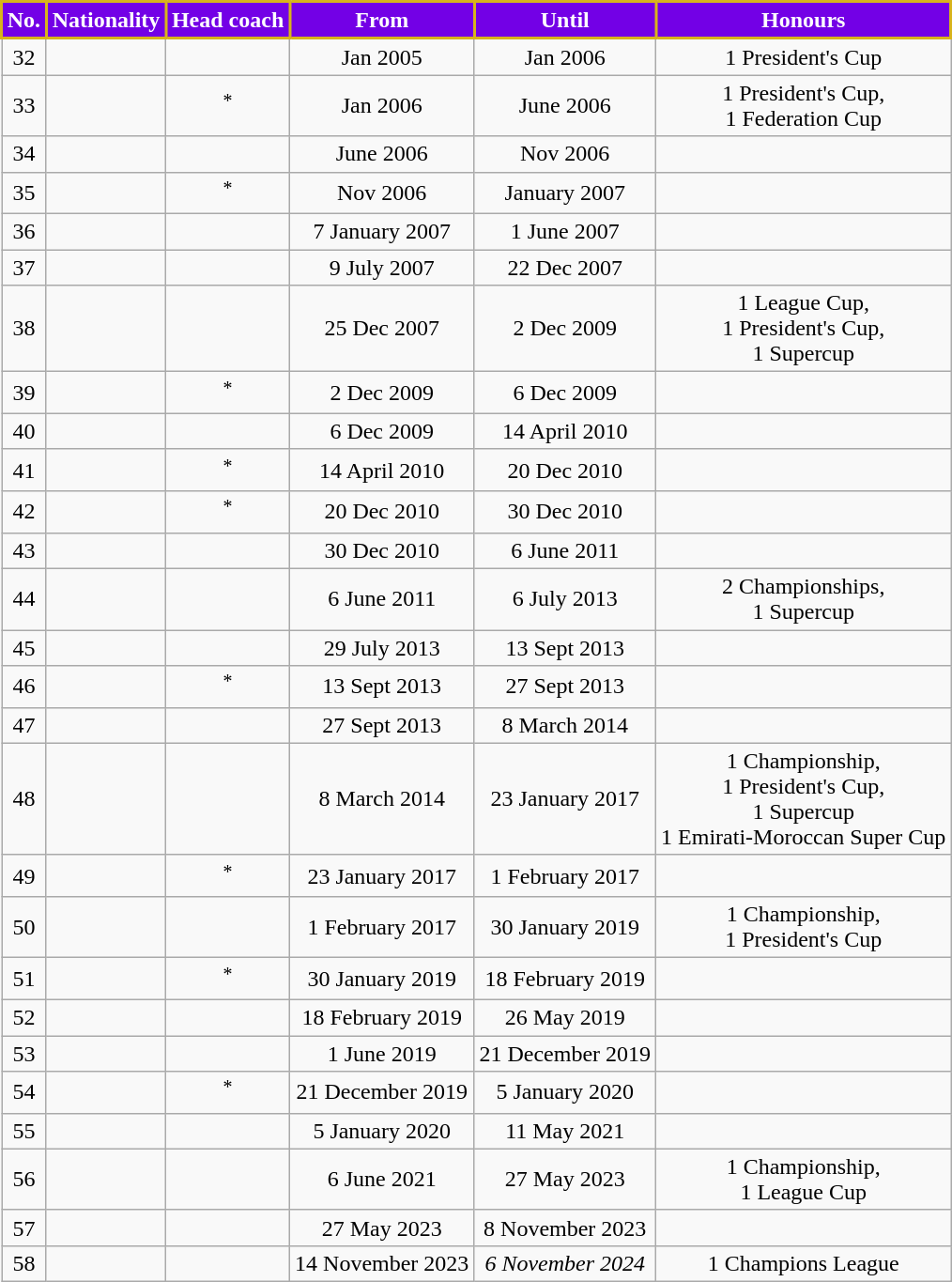<table class="wikitable" style="text-align:center; display:inline-table;">
<tr>
<th style="color:#FFFFFF; background: #7300E6; border:2px solid #D8B31B;">No.</th>
<th style="color:#FFFFFF; background: #7300E6; border:2px solid #D8B31B;">Nationality</th>
<th style="color:#FFFFFF; background: #7300E6; border:2px solid #D8B31B;">Head coach</th>
<th style="color:#FFFFFF; background: #7300E6; border:2px solid #D8B31B;">From</th>
<th style="color:#FFFFFF; background: #7300E6; border:2px solid #D8B31B;">Until</th>
<th style="color:#FFFFFF; background: #7300E6; border:2px solid #D8B31B;">Honours</th>
</tr>
<tr>
<td>32</td>
<td></td>
<td align=center></td>
<td>Jan 2005</td>
<td>Jan 2006</td>
<td>1 President's Cup</td>
</tr>
<tr>
<td>33</td>
<td></td>
<td align=center><sup>*</sup></td>
<td>Jan 2006</td>
<td>June 2006</td>
<td>1 President's Cup, <br>1 Federation Cup</td>
</tr>
<tr>
<td>34</td>
<td></td>
<td align=center></td>
<td>June 2006</td>
<td>Nov 2006</td>
<td></td>
</tr>
<tr>
<td>35</td>
<td></td>
<td align=center><sup>*</sup></td>
<td>Nov 2006</td>
<td>January 2007</td>
<td></td>
</tr>
<tr>
<td>36</td>
<td></td>
<td align=center></td>
<td>7 January 2007</td>
<td>1 June 2007</td>
<td></td>
</tr>
<tr>
<td>37</td>
<td></td>
<td align=center></td>
<td>9 July 2007</td>
<td>22 Dec 2007</td>
<td></td>
</tr>
<tr>
<td>38</td>
<td></td>
<td align=center></td>
<td>25 Dec 2007</td>
<td>2 Dec 2009</td>
<td>1 League Cup, <br>1 President's Cup, <br>1 Supercup</td>
</tr>
<tr>
<td>39</td>
<td></td>
<td align=center><sup>*</sup></td>
<td>2 Dec 2009</td>
<td>6 Dec 2009</td>
<td></td>
</tr>
<tr>
<td>40</td>
<td></td>
<td align=center></td>
<td>6 Dec 2009</td>
<td>14 April 2010</td>
<td></td>
</tr>
<tr>
<td>41</td>
<td></td>
<td align=center><sup>*</sup></td>
<td>14 April 2010</td>
<td>20 Dec 2010</td>
<td></td>
</tr>
<tr>
<td>42</td>
<td></td>
<td align=center><sup>*</sup></td>
<td>20 Dec 2010</td>
<td>30 Dec 2010</td>
<td></td>
</tr>
<tr>
<td>43</td>
<td></td>
<td align=center></td>
<td>30 Dec 2010</td>
<td>6 June 2011</td>
<td></td>
</tr>
<tr>
<td>44</td>
<td></td>
<td align=center></td>
<td>6 June 2011</td>
<td>6 July 2013</td>
<td>2 Championships, <br>1 Supercup</td>
</tr>
<tr>
<td>45</td>
<td></td>
<td align=center></td>
<td>29 July 2013</td>
<td>13 Sept 2013</td>
<td></td>
</tr>
<tr>
<td>46</td>
<td></td>
<td align=center><sup>*</sup></td>
<td>13 Sept 2013</td>
<td>27 Sept 2013</td>
<td></td>
</tr>
<tr>
<td>47</td>
<td></td>
<td align=center></td>
<td>27 Sept 2013</td>
<td>8 March 2014</td>
<td></td>
</tr>
<tr>
<td>48</td>
<td></td>
<td align=center></td>
<td>8 March 2014</td>
<td>23 January 2017</td>
<td>1 Championship,<br>1 President's Cup,<br>1 Supercup<br>1 Emirati-Moroccan Super Cup</td>
</tr>
<tr>
<td>49</td>
<td></td>
<td align=center><sup>*</sup></td>
<td>23 January 2017</td>
<td>1 February 2017</td>
<td></td>
</tr>
<tr>
<td>50</td>
<td></td>
<td align=center></td>
<td>1 February 2017</td>
<td>30 January 2019</td>
<td>1 Championship,<br>1 President's Cup</td>
</tr>
<tr>
<td>51</td>
<td></td>
<td align=center><sup>*</sup></td>
<td>30 January 2019</td>
<td>18 February 2019</td>
<td></td>
</tr>
<tr>
<td>52</td>
<td></td>
<td align=center></td>
<td>18 February 2019</td>
<td>26 May 2019</td>
<td></td>
</tr>
<tr>
<td>53</td>
<td></td>
<td align=center></td>
<td>1 June 2019</td>
<td>21 December 2019</td>
<td></td>
</tr>
<tr>
<td>54</td>
<td></td>
<td align=center><sup>*</sup></td>
<td>21 December 2019</td>
<td>5 January 2020</td>
<td></td>
</tr>
<tr>
<td>55</td>
<td></td>
<td align=center></td>
<td>5 January 2020</td>
<td>11 May 2021</td>
<td></td>
</tr>
<tr>
<td>56</td>
<td></td>
<td align=center></td>
<td>6 June 2021</td>
<td>27 May 2023</td>
<td>1 Championship,<br>1 League Cup</td>
</tr>
<tr>
<td>57</td>
<td></td>
<td align=center></td>
<td>27 May 2023</td>
<td>8 November 2023</td>
<td></td>
</tr>
<tr>
<td>58</td>
<td></td>
<td align=center></td>
<td>14 November 2023</td>
<td><em>6 November 2024</em></td>
<td>1 Champions League</td>
</tr>
</table>
